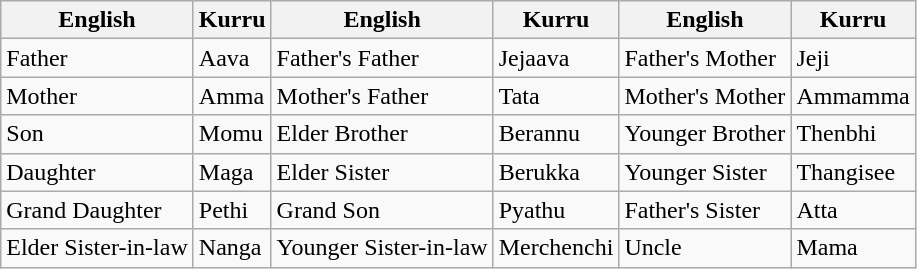<table class="wikitable">
<tr>
<th>English</th>
<th>Kurru</th>
<th>English</th>
<th>Kurru</th>
<th>English</th>
<th>Kurru</th>
</tr>
<tr>
<td>Father</td>
<td>Aava</td>
<td>Father's Father</td>
<td>Jejaava</td>
<td>Father's Mother</td>
<td>Jeji</td>
</tr>
<tr>
<td>Mother</td>
<td>Amma</td>
<td>Mother's Father</td>
<td>Tata</td>
<td>Mother's Mother</td>
<td>Ammamma</td>
</tr>
<tr>
<td>Son</td>
<td>Momu</td>
<td>Elder Brother</td>
<td>Berannu</td>
<td>Younger Brother</td>
<td>Thenbhi</td>
</tr>
<tr>
<td>Daughter</td>
<td>Maga</td>
<td>Elder Sister</td>
<td>Berukka</td>
<td>Younger Sister</td>
<td>Thangisee</td>
</tr>
<tr>
<td>Grand Daughter</td>
<td>Pethi</td>
<td>Grand Son</td>
<td>Pyathu</td>
<td>Father's Sister</td>
<td>Atta</td>
</tr>
<tr>
<td>Elder Sister-in-law</td>
<td>Nanga</td>
<td>Younger Sister-in-law</td>
<td>Merchenchi</td>
<td>Uncle</td>
<td>Mama</td>
</tr>
</table>
